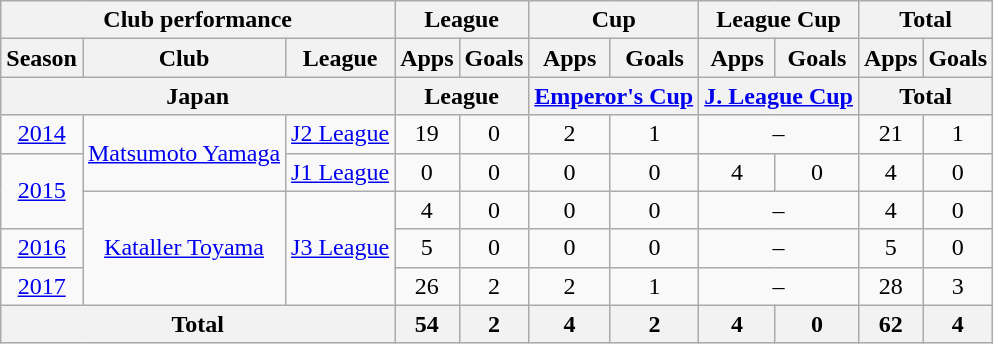<table class="wikitable" style="text-align:center;">
<tr>
<th colspan=3>Club performance</th>
<th colspan=2>League</th>
<th colspan=2>Cup</th>
<th colspan=2>League Cup</th>
<th colspan=2>Total</th>
</tr>
<tr>
<th>Season</th>
<th>Club</th>
<th>League</th>
<th>Apps</th>
<th>Goals</th>
<th>Apps</th>
<th>Goals</th>
<th>Apps</th>
<th>Goals</th>
<th>Apps</th>
<th>Goals</th>
</tr>
<tr>
<th colspan=3>Japan</th>
<th colspan=2>League</th>
<th colspan=2><a href='#'>Emperor's Cup</a></th>
<th colspan=2><a href='#'>J. League Cup</a></th>
<th colspan=2>Total</th>
</tr>
<tr>
<td><a href='#'>2014</a></td>
<td rowspan="2"><a href='#'>Matsumoto Yamaga</a></td>
<td><a href='#'>J2 League</a></td>
<td>19</td>
<td>0</td>
<td>2</td>
<td>1</td>
<td colspan="2">–</td>
<td>21</td>
<td>1</td>
</tr>
<tr>
<td rowspan="2"><a href='#'>2015</a></td>
<td><a href='#'>J1 League</a></td>
<td>0</td>
<td>0</td>
<td>0</td>
<td>0</td>
<td>4</td>
<td>0</td>
<td>4</td>
<td>0</td>
</tr>
<tr>
<td rowspan="3"><a href='#'>Kataller Toyama</a></td>
<td rowspan="3"><a href='#'>J3 League</a></td>
<td>4</td>
<td>0</td>
<td>0</td>
<td>0</td>
<td colspan="2">–</td>
<td>4</td>
<td>0</td>
</tr>
<tr>
<td><a href='#'>2016</a></td>
<td>5</td>
<td>0</td>
<td>0</td>
<td>0</td>
<td colspan="2">–</td>
<td>5</td>
<td>0</td>
</tr>
<tr>
<td><a href='#'>2017</a></td>
<td>26</td>
<td>2</td>
<td>2</td>
<td>1</td>
<td colspan="2">–</td>
<td>28</td>
<td>3</td>
</tr>
<tr>
<th colspan=3>Total</th>
<th>54</th>
<th>2</th>
<th>4</th>
<th>2</th>
<th>4</th>
<th>0</th>
<th>62</th>
<th>4</th>
</tr>
</table>
